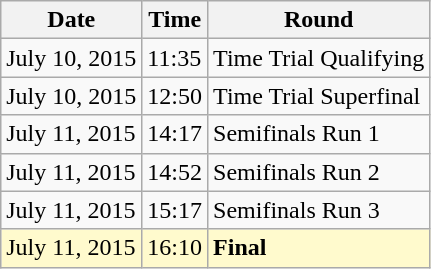<table class="wikitable">
<tr>
<th>Date</th>
<th>Time</th>
<th>Round</th>
</tr>
<tr>
<td>July 10, 2015</td>
<td>11:35</td>
<td>Time Trial Qualifying</td>
</tr>
<tr>
<td>July 10, 2015</td>
<td>12:50</td>
<td>Time Trial Superfinal</td>
</tr>
<tr>
<td>July 11, 2015</td>
<td>14:17</td>
<td>Semifinals Run 1</td>
</tr>
<tr>
<td>July 11, 2015</td>
<td>14:52</td>
<td>Semifinals Run 2</td>
</tr>
<tr>
<td>July 11, 2015</td>
<td>15:17</td>
<td>Semifinals Run 3</td>
</tr>
<tr style=background:lemonchiffon>
<td>July 11, 2015</td>
<td>16:10</td>
<td><strong>Final</strong></td>
</tr>
</table>
